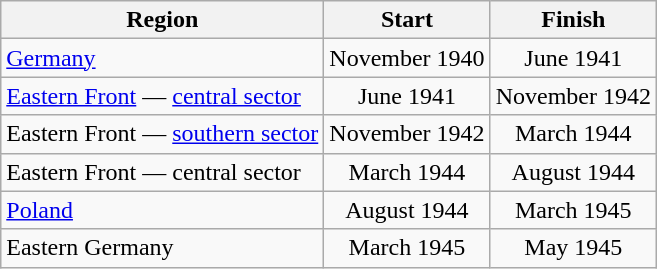<table class="wikitable">
<tr>
<th>Region</th>
<th>Start</th>
<th>Finish</th>
</tr>
<tr align="center">
<td align="left"><a href='#'>Germany</a></td>
<td>November 1940</td>
<td>June 1941</td>
</tr>
<tr align="center">
<td align="left"><a href='#'>Eastern Front</a> — <a href='#'>central sector</a></td>
<td>June 1941</td>
<td>November 1942</td>
</tr>
<tr align="center">
<td align="left">Eastern Front — <a href='#'>southern sector</a></td>
<td>November 1942</td>
<td>March 1944</td>
</tr>
<tr align="center">
<td align="left">Eastern Front — central sector</td>
<td>March 1944</td>
<td>August 1944</td>
</tr>
<tr align="center">
<td align="left"><a href='#'>Poland</a></td>
<td>August 1944</td>
<td>March 1945</td>
</tr>
<tr align="center">
<td align="left">Eastern Germany</td>
<td>March 1945</td>
<td>May 1945</td>
</tr>
</table>
